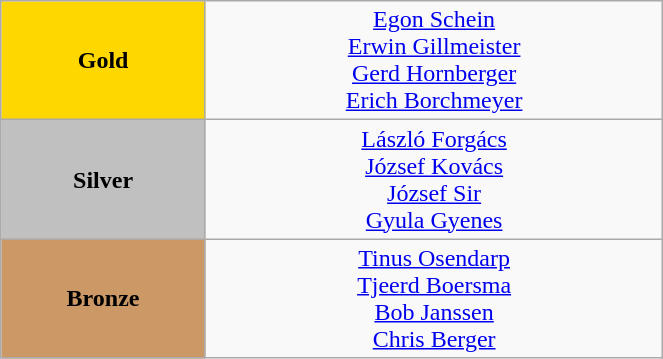<table class="wikitable" style="text-align:center; " width="35%">
<tr>
<td bgcolor="gold"><strong>Gold</strong></td>
<td><a href='#'>Egon Schein</a><br><a href='#'>Erwin Gillmeister</a><br><a href='#'>Gerd Hornberger</a><br><a href='#'>Erich Borchmeyer</a><br> <small><em></em></small></td>
</tr>
<tr>
<td bgcolor="silver"><strong>Silver</strong></td>
<td><a href='#'>László Forgács</a><br><a href='#'>József Kovács</a><br><a href='#'>József Sir</a><br><a href='#'>Gyula Gyenes</a><br> <small><em></em></small></td>
</tr>
<tr>
<td bgcolor="CC9966"><strong>Bronze</strong></td>
<td><a href='#'>Tinus Osendarp</a><br><a href='#'>Tjeerd Boersma</a><br><a href='#'>Bob Janssen</a><br><a href='#'>Chris Berger</a><br> <small><em></em></small></td>
</tr>
</table>
